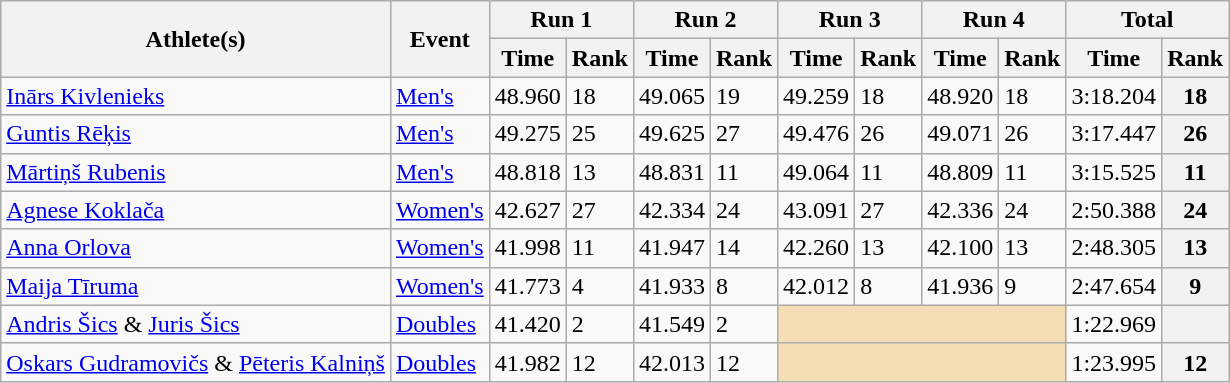<table class="wikitable">
<tr>
<th rowspan="2">Athlete(s)</th>
<th rowspan="2">Event</th>
<th colspan="2">Run 1</th>
<th colspan="2">Run 2</th>
<th colspan="2">Run 3</th>
<th colspan="2">Run 4</th>
<th colspan="2">Total</th>
</tr>
<tr>
<th>Time</th>
<th>Rank</th>
<th>Time</th>
<th>Rank</th>
<th>Time</th>
<th>Rank</th>
<th>Time</th>
<th>Rank</th>
<th>Time</th>
<th>Rank</th>
</tr>
<tr>
<td><a href='#'>Inārs Kivlenieks</a></td>
<td><a href='#'>Men's</a></td>
<td>48.960</td>
<td>18</td>
<td>49.065</td>
<td>19</td>
<td>49.259</td>
<td>18</td>
<td>48.920</td>
<td>18</td>
<td>3:18.204</td>
<th>18</th>
</tr>
<tr>
<td><a href='#'>Guntis Rēķis</a></td>
<td><a href='#'>Men's</a></td>
<td>49.275</td>
<td>25</td>
<td>49.625</td>
<td>27</td>
<td>49.476</td>
<td>26</td>
<td>49.071</td>
<td>26</td>
<td>3:17.447</td>
<th>26</th>
</tr>
<tr>
<td><a href='#'>Mārtiņš Rubenis</a></td>
<td><a href='#'>Men's</a></td>
<td>48.818</td>
<td>13</td>
<td>48.831</td>
<td>11</td>
<td>49.064</td>
<td>11</td>
<td>48.809</td>
<td>11</td>
<td>3:15.525</td>
<th>11</th>
</tr>
<tr>
<td><a href='#'>Agnese Koklača</a></td>
<td><a href='#'>Women's</a></td>
<td>42.627</td>
<td>27</td>
<td>42.334</td>
<td>24</td>
<td>43.091</td>
<td>27</td>
<td>42.336</td>
<td>24</td>
<td>2:50.388</td>
<th>24</th>
</tr>
<tr>
<td><a href='#'>Anna Orlova</a></td>
<td><a href='#'>Women's</a></td>
<td>41.998</td>
<td>11</td>
<td>41.947</td>
<td>14</td>
<td>42.260</td>
<td>13</td>
<td>42.100</td>
<td>13</td>
<td>2:48.305</td>
<th>13</th>
</tr>
<tr>
<td><a href='#'>Maija Tīruma</a></td>
<td><a href='#'>Women's</a></td>
<td>41.773</td>
<td>4</td>
<td>41.933</td>
<td>8</td>
<td>42.012</td>
<td>8</td>
<td>41.936</td>
<td>9</td>
<td>2:47.654</td>
<th>9</th>
</tr>
<tr>
<td><a href='#'>Andris Šics</a> & <a href='#'>Juris Šics</a></td>
<td><a href='#'>Doubles</a></td>
<td>41.420</td>
<td>2</td>
<td>41.549</td>
<td>2</td>
<td colspan= 4 bgcolor="wheat"></td>
<td>1:22.969</td>
<th></th>
</tr>
<tr>
<td><a href='#'>Oskars Gudramovičs</a> & <a href='#'>Pēteris Kalniņš</a></td>
<td><a href='#'>Doubles</a></td>
<td>41.982</td>
<td>12</td>
<td>42.013</td>
<td>12</td>
<td colspan= 4 bgcolor="wheat"></td>
<td>1:23.995</td>
<th>12</th>
</tr>
</table>
